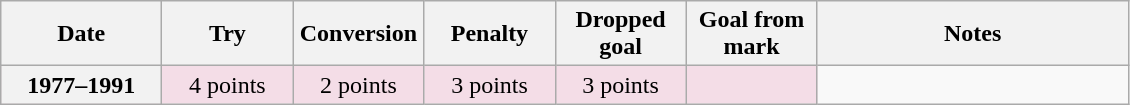<table class="wikitable">
<tr>
<th scope="col" width="100px">Date</th>
<th scope="col" width="80px">Try</th>
<th scope="col" width="80px">Conversion</th>
<th scope="col" width="80px">Penalty</th>
<th scope="col" width="80px">Dropped goal</th>
<th scope="col" width="80px">Goal from mark</th>
<th scope="col" width="200px">Notes<br></th>
</tr>
<tr style="text-align:center;   background:#F4DDE7;">
<th>1977–1991</th>
<td>4 points</td>
<td>2 points</td>
<td>3 points</td>
<td>3 points</td>
<td><br></td>
</tr>
</table>
